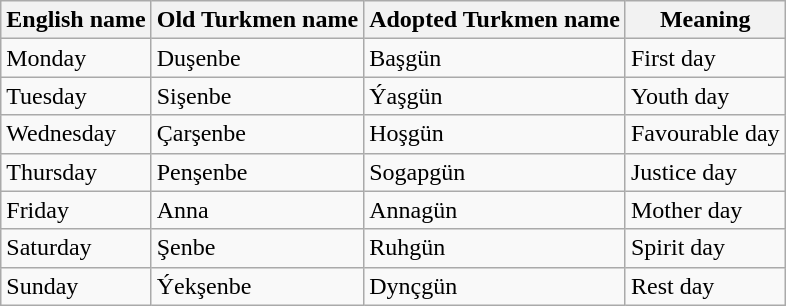<table class="wikitable">
<tr>
<th>English name</th>
<th>Old Turkmen name</th>
<th>Adopted Turkmen name</th>
<th>Meaning</th>
</tr>
<tr>
<td>Monday</td>
<td>Duşenbe</td>
<td>Başgün</td>
<td>First day</td>
</tr>
<tr>
<td>Tuesday</td>
<td>Sişenbe</td>
<td>Ýaşgün</td>
<td>Youth day</td>
</tr>
<tr>
<td>Wednesday</td>
<td>Çarşenbe</td>
<td>Hoşgün</td>
<td>Favourable day</td>
</tr>
<tr>
<td>Thursday</td>
<td>Penşenbe</td>
<td>Sogapgün</td>
<td>Justice day</td>
</tr>
<tr>
<td>Friday</td>
<td>Anna</td>
<td>Annagün</td>
<td>Mother day</td>
</tr>
<tr>
<td>Saturday</td>
<td>Şenbe</td>
<td>Ruhgün</td>
<td>Spirit day</td>
</tr>
<tr>
<td>Sunday</td>
<td>Ýekşenbe</td>
<td>Dynçgün</td>
<td>Rest day</td>
</tr>
</table>
